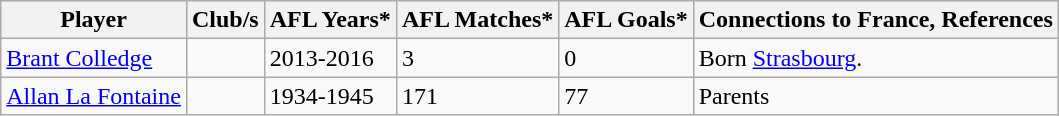<table class="wikitable sortable">
<tr>
<th>Player</th>
<th>Club/s</th>
<th>AFL Years*</th>
<th>AFL Matches*</th>
<th>AFL Goals*</th>
<th>Connections to France, References</th>
</tr>
<tr>
<td><a href='#'>Brant Colledge</a></td>
<td></td>
<td>2013-2016</td>
<td>3</td>
<td>0</td>
<td>Born <a href='#'>Strasbourg</a>.</td>
</tr>
<tr>
<td><a href='#'>Allan La Fontaine</a></td>
<td></td>
<td>1934-1945</td>
<td>171</td>
<td>77</td>
<td>Parents</td>
</tr>
</table>
